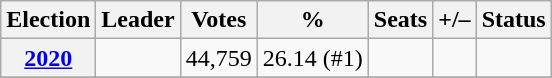<table class=wikitable style=text-align:right>
<tr>
<th>Election</th>
<th>Leader</th>
<th>Votes</th>
<th>%</th>
<th>Seats</th>
<th>+/–</th>
<th>Status</th>
</tr>
<tr>
<th><a href='#'>2020</a></th>
<td align=left></td>
<td>44,759</td>
<td>26.14 (#1)</td>
<td></td>
<td></td>
<td></td>
</tr>
<tr>
</tr>
</table>
